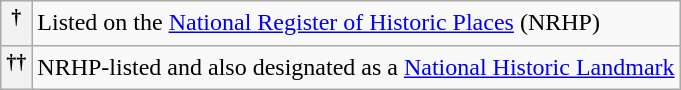<table class="wikitable">
<tr>
<th><sup>†</sup></th>
<td>Listed on the <a href='#'>National Register of Historic Places</a> (NRHP)</td>
</tr>
<tr>
<th><sup>††</sup></th>
<td>NRHP-listed and also designated as a <a href='#'>National Historic Landmark</a></td>
</tr>
</table>
